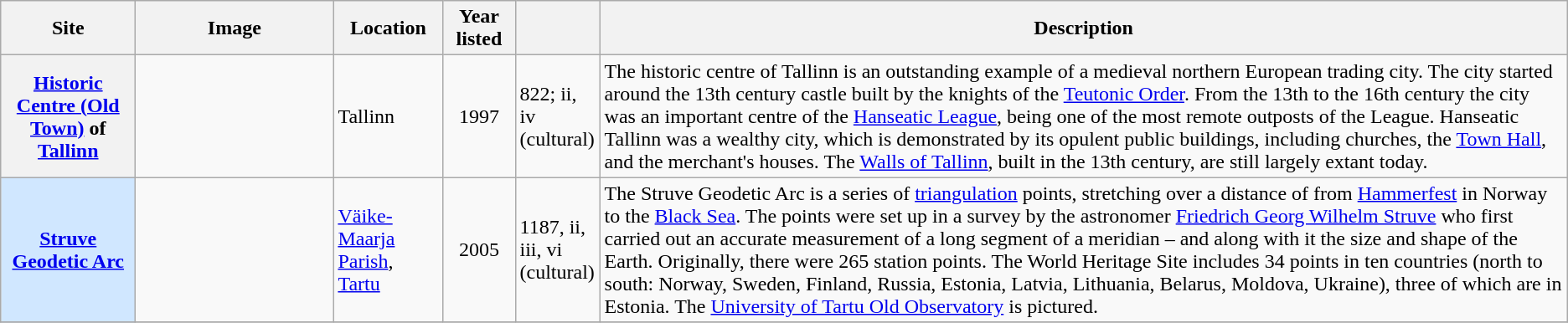<table class="wikitable sortable plainrowheaders">
<tr>
<th style="width:100px;" scope="col">Site</th>
<th class="unsortable"  style="width:150px;" scope="col">Image</th>
<th style="width:80px;" scope="col">Location</th>
<th style="width:50px;" scope="col">Year listed</th>
<th style="width:60px;" scope="col" data-sort-type="number"></th>
<th scope="col" class="unsortable">Description</th>
</tr>
<tr>
<th scope="row"><a href='#'>Historic Centre (Old Town)</a> of <a href='#'>Tallinn</a></th>
<td></td>
<td>Tallinn</td>
<td align="center">1997</td>
<td>822; ii, iv (cultural)</td>
<td>The historic centre of Tallinn is an outstanding example of a medieval northern European trading city. The city started around the 13th century castle built by the knights of the <a href='#'>Teutonic Order</a>. From the 13th to the 16th century the city was an important centre of the <a href='#'>Hanseatic League</a>, being one of the most remote outposts of the League. Hanseatic Tallinn was a wealthy city, which is demonstrated by its opulent public buildings, including churches, the <a href='#'>Town Hall</a>, and the merchant's houses. The <a href='#'>Walls of Tallinn</a>, built in the 13th century, are still largely extant today.</td>
</tr>
<tr>
<th scope="row" style="background:#D0E7FF;"><a href='#'>Struve Geodetic Arc</a></th>
<td></td>
<td><a href='#'>Väike-Maarja Parish</a>, <a href='#'>Tartu</a></td>
<td align="center">2005</td>
<td>1187, ii, iii, vi <br>(cultural)</td>
<td>The Struve Geodetic Arc is a series of <a href='#'>triangulation</a> points, stretching over a distance of  from <a href='#'>Hammerfest</a> in Norway to the <a href='#'>Black Sea</a>. The points were set up in a survey by the astronomer <a href='#'>Friedrich Georg Wilhelm Struve</a> who first carried out an accurate measurement of a long segment of a meridian – and along with it the size and shape of the Earth. Originally, there were 265 station points. The World Heritage Site includes 34 points in ten countries (north to south: Norway, Sweden, Finland, Russia, Estonia, Latvia, Lithuania, Belarus, Moldova, Ukraine), three of which are in Estonia. The <a href='#'>University of Tartu Old Observatory</a> is pictured.</td>
</tr>
<tr>
</tr>
</table>
